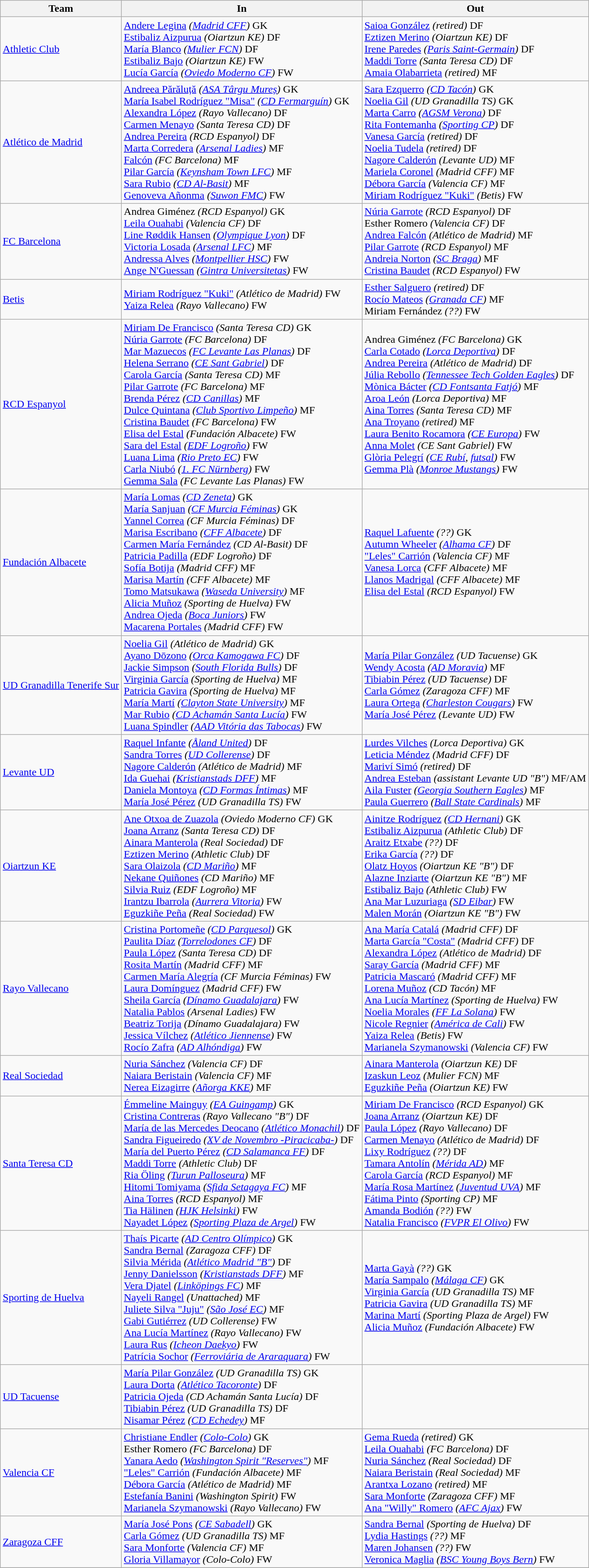<table class="wikitable">
<tr>
<th>Team</th>
<th>In</th>
<th>Out</th>
</tr>
<tr>
<td><a href='#'>Athletic Club</a></td>
<td><a href='#'>Andere Legina</a> <em>(<a href='#'>Madrid CFF</a>)</em> GK <br> <a href='#'>Estibaliz Aizpurua</a> <em>(Oiartzun KE)</em> DF <br> <a href='#'>María Blanco</a> <em>(<a href='#'>Mulier FCN</a>)</em> DF <br>  <a href='#'>Estibaliz Bajo</a> <em>(Oiartzun KE)</em> FW <br> <a href='#'>Lucía García</a> <em>(<a href='#'>Oviedo Moderno CF</a>)</em> FW</td>
<td><a href='#'>Saioa González</a> <em>(retired)</em> DF <br> <a href='#'>Eztizen Merino</a> <em>(Oiartzun KE)</em> DF  <br>  <a href='#'>Irene Paredes</a> <em>(<a href='#'>Paris Saint-Germain</a>)</em> DF <br> <a href='#'>Maddi Torre</a> <em>(Santa Teresa CD)</em> DF <br> <a href='#'>Amaia Olabarrieta</a> <em>(retired)</em> MF</td>
</tr>
<tr>
<td><a href='#'>Atlético de Madrid</a></td>
<td><a href='#'>Andreea Părăluță</a> <em>(<a href='#'>ASA Târgu Mureș</a>)</em> GK <br> <a href='#'>María Isabel Rodríguez "Misa"</a> <em>(<a href='#'>CD Fermarguín</a>)</em> GK <br> <a href='#'>Alexandra López</a> <em>(Rayo Vallecano)</em> DF <br> <a href='#'>Carmen Menayo</a> <em>(Santa Teresa CD)</em> DF <br> <a href='#'>Andrea Pereira</a> <em>(RCD Espanyol)</em> DF <br> <a href='#'>Marta Corredera</a> <em>(<a href='#'>Arsenal Ladies</a>)</em> MF <br> <a href='#'>Falcón</a> <em>(FC Barcelona)</em> MF <br> <a href='#'>Pilar García</a> <em>(<a href='#'>Keynsham Town LFC</a>)</em> MF <br> <a href='#'>Sara Rubio</a> <em>(<a href='#'>CD Al-Basit</a>)</em> MF <br> <a href='#'>Genoveva Añonma</a> <em>(<a href='#'>Suwon FMC</a>)</em> FW</td>
<td><a href='#'>Sara Ezquerro</a> <em>(<a href='#'>CD Tacón</a>)</em> GK <br> <a href='#'>Noelia Gil</a> <em>(UD Granadilla TS)</em> GK <br> <a href='#'>Marta Carro</a> <em>(<a href='#'>AGSM Verona</a>)</em> DF <br> <a href='#'>Rita Fontemanha</a> <em>(<a href='#'>Sporting CP</a>)</em> DF <br> <a href='#'>Vanesa García</a> <em>(retired)</em> DF <br> <a href='#'>Noelia Tudela</a> <em>(retired)</em> DF <br> <a href='#'>Nagore Calderón</a> <em>(Levante UD)</em> MF <br> <a href='#'>Mariela Coronel</a> <em>(Madrid CFF)</em> MF <br> <a href='#'>Débora García</a> <em>(Valencia CF)</em> MF <br> <a href='#'>Miriam Rodríguez "Kuki"</a> <em>(Betis)</em> FW</td>
</tr>
<tr>
<td><a href='#'>FC Barcelona</a></td>
<td>Andrea Giménez <em>(RCD Espanyol)</em> GK <br> <a href='#'>Leila Ouahabi</a> <em>(Valencia CF)</em> DF <br> <a href='#'>Line Røddik Hansen</a> <em>(<a href='#'>Olympique Lyon</a>)</em> DF <br> <a href='#'>Victoria Losada</a> <em>(<a href='#'>Arsenal LFC</a>)</em> MF <br> <a href='#'>Andressa Alves</a> <em>(<a href='#'>Montpellier HSC</a>)</em> FW <br> <a href='#'>Ange N'Guessan</a> <em>(<a href='#'>Gintra Universitetas</a>)</em> FW</td>
<td><a href='#'>Núria Garrote</a> <em>(RCD Espanyol)</em> DF  <br>Esther Romero <em>(Valencia CF)</em> DF <br> <a href='#'>Andrea Falcón</a> <em>(Atlético de Madrid)</em> MF <br> <a href='#'>Pilar Garrote</a> <em>(RCD Espanyol)</em> MF <br> <a href='#'>Andreia Norton</a> <em>(<a href='#'>SC Braga</a>)</em> MF <br> <a href='#'>Cristina Baudet</a> <em>(RCD Espanyol)</em> FW</td>
</tr>
<tr>
<td><a href='#'>Betis</a></td>
<td><a href='#'>Miriam Rodríguez "Kuki"</a> <em>(Atlético de Madrid)</em> FW <br> <a href='#'>Yaiza Relea</a> <em>(Rayo Vallecano)</em> FW</td>
<td><a href='#'>Esther Salguero</a> <em>(retired)</em> DF <br> <a href='#'>Rocío Mateos</a> <em>(<a href='#'>Granada CF</a>)</em> MF <br> Miriam Fernández <em>(??)</em> FW</td>
</tr>
<tr>
<td><a href='#'>RCD Espanyol</a></td>
<td><a href='#'>Miriam De Francisco</a> <em>(Santa Teresa CD)</em> GK <br> <a href='#'>Núria Garrote</a> <em>(FC Barcelona)</em> DF <br> <a href='#'>Mar Mazuecos</a> <em>(<a href='#'>FC Levante Las Planas</a>)</em> DF <br> <a href='#'>Helena Serrano</a> <em>(<a href='#'>CE Sant Gabriel</a>)</em> DF <br> <a href='#'>Carola García</a> <em>(Santa Teresa CD)</em> MF <br> <a href='#'>Pilar Garrote</a> <em>(FC Barcelona)</em> MF <br> <a href='#'>Brenda Pérez</a> <em>(<a href='#'>CD Canillas</a>)</em> MF <br> <a href='#'>Dulce Quintana</a> <em>(<a href='#'>Club Sportivo Limpeño</a>)</em> MF<br> <a href='#'>Cristina Baudet</a> <em>(FC Barcelona)</em> FW <br><a href='#'>Elisa del Estal</a> <em>(Fundación Albacete)</em> FW <br> <a href='#'>Sara del Estal</a> <em>(<a href='#'>EDF Logroño</a>)</em> FW <br><a href='#'>Luana Lima</a> <em>(<a href='#'>Rio Preto EC</a>)</em> FW <br> <a href='#'>Carla Niubó</a> <em>(<a href='#'>1. FC Nürnberg</a>)</em> FW <br> <a href='#'>Gemma Sala</a> <em>(FC Levante Las Planas)</em> FW</td>
<td>Andrea Giménez <em>(FC Barcelona)</em> GK <br> <a href='#'>Carla Cotado</a> <em>(<a href='#'>Lorca Deportiva</a>)</em> DF <br> <a href='#'>Andrea Pereira</a> <em>(Atlético de Madrid)</em> DF  <br> <a href='#'>Júlia Rebollo</a> <em>(<a href='#'>Tennessee Tech Golden Eagles</a>)</em> DF <br> <a href='#'>Mònica Bácter</a> <em>(<a href='#'>CD Fontsanta Fatjó</a>)</em> MF <br> <a href='#'>Aroa León</a> <em>(Lorca Deportiva)</em> MF <br> <a href='#'>Aina Torres</a> <em>(Santa Teresa CD)</em> MF <br> <a href='#'>Ana Troyano</a> <em>(retired)</em> MF <br> <a href='#'>Laura Benito Rocamora</a> <em>(<a href='#'>CE Europa</a>)</em> FW <br> <a href='#'>Anna Molet</a> <em>(CE Sant Gabriel)</em> FW  <br> <a href='#'>Glòria Pelegrí</a> <em>(<a href='#'>CE Rubí</a>, <a href='#'>futsal</a>)</em> FW <br> <a href='#'>Gemma Plà</a> <em>(<a href='#'>Monroe Mustangs</a>)</em> FW</td>
</tr>
<tr>
<td><a href='#'>Fundación Albacete</a></td>
<td><a href='#'>María Lomas</a> <em>(<a href='#'>CD Zeneta</a>)</em> GK <br> <a href='#'>María Sanjuan</a> <em>(<a href='#'>CF Murcia Féminas</a>)</em> GK <br> <a href='#'>Yannel Correa</a> <em>(CF Murcia Féminas)</em> DF <br> <a href='#'>Marisa Escribano</a> <em>(<a href='#'>CFF Albacete</a>)</em> DF  <br><a href='#'>Carmen María Fernández</a> <em>(CD Al-Basit)</em> DF  <br> <a href='#'>Patricia Padilla</a> <em>(EDF Logroño)</em> DF <br> <a href='#'>Sofía Botija</a> <em>(Madrid CFF)</em> MF <br> <a href='#'>Marisa Martín</a> <em>(CFF Albacete)</em> MF <br> <a href='#'>Tomo Matsukawa</a> <em>(<a href='#'>Waseda University</a>)</em> MF <br> <a href='#'>Alicia Muñoz</a> <em>(Sporting de Huelva)</em> FW <br> <a href='#'>Andrea Ojeda</a> <em>(<a href='#'>Boca Juniors</a>)</em> FW <br> <a href='#'>Macarena Portales</a> <em>(Madrid CFF)</em> FW</td>
<td><a href='#'>Raquel Lafuente</a> <em>(??)</em> GK <br> <a href='#'>Autumn Wheeler</a> <em>(<a href='#'>Alhama CF</a>)</em> DF <br> <a href='#'>"Leles" Carrión</a> <em>(Valencia CF)</em> MF <br> <a href='#'>Vanesa Lorca</a> <em>(CFF Albacete)</em> MF <br> <a href='#'>Llanos Madrigal</a> <em>(CFF Albacete)</em> MF <br> <a href='#'>Elisa del Estal</a> <em>(RCD Espanyol)</em> FW</td>
</tr>
<tr>
<td><a href='#'>UD Granadilla Tenerife Sur</a></td>
<td><a href='#'>Noelia Gil</a> <em>(Atlético de Madrid)</em> GK <br> <a href='#'>Ayano Dōzono</a> <em>(<a href='#'>Orca Kamogawa FC</a>)</em> DF <br> <a href='#'>Jackie Simpson</a> <em>(<a href='#'>South Florida Bulls</a>)</em> DF <br> <a href='#'>Virginia García</a> <em>(Sporting de Huelva)</em> MF <br> <a href='#'>Patricia Gavira</a> <em>(Sporting de Huelva)</em> MF <br> <a href='#'>María Martí</a> <em>(<a href='#'>Clayton State University</a>)</em> MF <br> <a href='#'>Mar Rubio</a> <em>(<a href='#'>CD Achamán Santa Lucía</a>)</em> FW <br> <a href='#'>Luana Spindler</a> <em>(<a href='#'>AAD Vitória das Tabocas</a>)</em> FW</td>
<td><a href='#'>María Pilar González</a> <em>(UD Tacuense)</em> GK <br> <a href='#'>Wendy Acosta</a> <em>(<a href='#'>AD Moravia</a>)</em> MF <br> <a href='#'>Tibiabin Pérez</a> <em>(UD Tacuense)</em> DF <br> <a href='#'>Carla Gómez</a> <em>(Zaragoza CFF)</em> MF <br> <a href='#'>Laura Ortega</a> <em>(<a href='#'>Charleston Cougars</a>)</em> FW <br> <a href='#'>María José Pérez</a> <em>(Levante UD)</em> FW</td>
</tr>
<tr>
<td><a href='#'>Levante UD</a></td>
<td><a href='#'>Raquel Infante</a> <em>(<a href='#'>Åland United</a>)</em> DF <br> <a href='#'>Sandra Torres</a> <em>(<a href='#'>UD Collerense</a>)</em> DF <br> <a href='#'>Nagore Calderón</a> <em>(Atlético de Madrid)</em> MF <br> <a href='#'>Ida Guehai</a> <em>(<a href='#'>Kristianstads DFF</a>)</em> MF<br> <a href='#'>Daniela Montoya</a> <em>(<a href='#'>CD Formas Íntimas</a>)</em> MF <br> <a href='#'>María José Pérez</a> <em>(UD Granadilla TS)</em> FW</td>
<td><a href='#'>Lurdes Vilches</a> <em>(Lorca Deportiva)</em> GK  <br> <a href='#'>Leticia Méndez</a> <em>(Madrid CFF)</em> DF <br> <a href='#'>Mariví Simó</a> <em>(retired)</em> DF   <br> <a href='#'>Andrea Esteban</a> <em>(assistant Levante UD "B")</em> MF/AM <br> <a href='#'>Aila Fuster</a> <em>(<a href='#'>Georgia Southern Eagles</a>)</em> MF <br> <a href='#'>Paula Guerrero</a> <em>(<a href='#'>Ball State Cardinals</a>)</em> MF</td>
</tr>
<tr>
<td><a href='#'>Oiartzun KE</a></td>
<td><a href='#'>Ane Otxoa de Zuazola</a> <em>(Oviedo Moderno CF)</em> GK <br> <a href='#'>Joana Arranz</a> <em>(Santa Teresa CD)</em> DF <br> <a href='#'>Ainara Manterola</a> <em>(Real Sociedad)</em> DF <br> <a href='#'>Eztizen Merino</a> <em>(Athletic Club)</em> DF <br> <a href='#'>Sara Olaizola</a> <em>(<a href='#'>CD Mariño</a>)</em> MF <br> <a href='#'>Nekane Quiñones</a> <em>(CD Mariño)</em> MF <br> <a href='#'>Silvia Ruiz</a> <em>(EDF Logroño)</em> MF <br> <a href='#'>Irantzu Ibarrola</a> <em>(<a href='#'>Aurrera Vitoria</a>)</em> FW <br> <a href='#'>Eguzkiñe Peña</a> <em>(Real Sociedad)</em> FW</td>
<td><a href='#'>Ainitze Rodríguez</a> <em>(<a href='#'>CD Hernani</a>)</em> GK <br> <a href='#'>Estibaliz Aizpurua</a> <em>(Athletic Club)</em> DF <br> <a href='#'>Araitz Etxabe</a> <em>(??)</em> DF <br> <a href='#'>Erika García</a> <em>(??)</em> DF <br> <a href='#'>Olatz Hoyos</a> <em>(Oiartzun KE "B")</em> DF <br> <a href='#'>Alazne Inziarte</a> <em>(Oiartzun KE "B")</em> MF <br> <a href='#'>Estibaliz Bajo</a> <em>(Athletic Club)</em> FW <br> <a href='#'>Ana Mar Luzuriaga</a> <em>(<a href='#'>SD Eibar</a>)</em> FW <br> <a href='#'>Malen Morán</a> <em>(Oiartzun KE "B")</em> FW</td>
</tr>
<tr>
<td><a href='#'>Rayo Vallecano</a></td>
<td><a href='#'>Cristina Portomeñe</a> <em>(<a href='#'>CD Parquesol</a>)</em> GK <br> <a href='#'>Paulita Díaz</a> <em>(<a href='#'>Torrelodones CF</a>)</em> DF <br><a href='#'>Paula López</a> <em>(Santa Teresa CD)</em> DF <br> <a href='#'>Rosita Martín</a> <em>(Madrid CFF)</em> MF <br> <a href='#'>Carmen María Alegría</a> <em>(CF Murcia Féminas)</em> FW <br> <a href='#'>Laura Domínguez</a> <em>(Madrid CFF)</em> FW <br> <a href='#'>Sheila García</a> <em>(<a href='#'>Dínamo Guadalajara</a>)</em> FW <br> <a href='#'>Natalia Pablos</a> <em>(Arsenal Ladies)</em> FW <br> <a href='#'>Beatriz Torija</a> <em>(Dínamo Guadalajara)</em> FW <br> <a href='#'>Jessica Vílchez</a> <em>(<a href='#'>Atlético Jiennense</a>)</em> FW <br> <a href='#'>Rocío Zafra</a> <em>(<a href='#'>AD Alhóndiga</a>)</em> FW</td>
<td><a href='#'>Ana María Catalá</a> <em>(Madrid CFF)</em> DF <br> <a href='#'>Marta García "Costa"</a> <em>(Madrid CFF)</em> DF <br> <a href='#'>Alexandra López</a> <em>(Atlético de Madrid)</em> DF <br> <a href='#'>Saray García</a> <em>(Madrid CFF)</em> MF <br> <a href='#'>Patricia Mascaró</a> <em>(Madrid CFF)</em> MF <br> <a href='#'>Lorena Muñoz</a> <em>(CD Tacón)</em> MF <br> <a href='#'>Ana Lucía Martínez</a> <em>(Sporting de Huelva)</em> FW <br> <a href='#'>Noelia Morales</a> <em>(<a href='#'>FF La Solana</a>)</em> FW <br> <a href='#'>Nicole Regnier</a> <em>(<a href='#'>América de Cali</a>)</em> FW <br> <a href='#'>Yaiza Relea</a> <em>(Betis)</em> FW <br> <a href='#'>Marianela Szymanowski</a> <em>(Valencia CF)</em> FW</td>
</tr>
<tr>
<td><a href='#'>Real Sociedad</a></td>
<td><a href='#'>Nuria Sánchez</a> <em>(Valencia CF)</em> DF  <br> <a href='#'>Naiara Beristain</a> <em>(Valencia CF)</em> MF <br> <a href='#'>Nerea Eizagirre</a> <em>(<a href='#'>Añorga KKE</a>)</em> MF</td>
<td><a href='#'>Ainara Manterola</a> <em>(Oiartzun KE)</em> DF <br> <a href='#'>Izaskun Leoz</a> <em>(Mulier FCN)</em> MF <br> <a href='#'>Eguzkiñe Peña</a> <em>(Oiartzun KE)</em> FW</td>
</tr>
<tr>
<td><a href='#'>Santa Teresa CD</a></td>
<td><a href='#'>Émmeline Mainguy</a> <em>(<a href='#'>EA Guingamp</a>)</em> GK <br> <a href='#'>Cristina Contreras</a> <em>(Rayo Vallecano "B")</em> DF  <br> <a href='#'>María de las Mercedes Deocano</a> <em>(<a href='#'>Atlético Monachil</a>)</em> DF <br> <a href='#'>Sandra Figueiredo</a> <em>(<a href='#'>XV de Novembro -Piracicaba-</a>)</em> DF <br> <a href='#'>María del Puerto Pérez</a> <em>(<a href='#'>CD Salamanca FF</a>)</em> DF <br> <a href='#'>Maddi Torre</a> <em>(Athletic Club)</em> DF <br> <a href='#'>Ria Öling</a> <em>(<a href='#'>Turun Palloseura</a>)</em> MF <br> <a href='#'>Hitomi Tomiyama</a> <em>(<a href='#'>Sfida Setagaya FC</a>)</em> MF <br> <a href='#'>Aina Torres</a> <em>(RCD Espanyol)</em> MF <br> <a href='#'>Tia Hälinen</a> <em>(<a href='#'>HJK Helsinki</a>)</em> FW <br> <a href='#'>Nayadet López</a> <em>(<a href='#'>Sporting Plaza de Argel</a>)</em> FW</td>
<td><a href='#'>Miriam De Francisco</a> <em>(RCD Espanyol)</em> GK <br> <a href='#'>Joana Arranz</a> <em>(Oiartzun KE)</em> DF <br> <a href='#'>Paula López</a> <em>(Rayo Vallecano)</em> DF <br> <a href='#'>Carmen Menayo</a> <em>(Atlético de Madrid)</em> DF <br> <a href='#'>Lixy Rodríguez</a> <em>(??)</em> DF <br> <a href='#'>Tamara Antolín</a> <em>(<a href='#'>Mérida AD</a>)</em> MF <br> <a href='#'>Carola García</a> <em>(RCD Espanyol)</em> MF <br> <a href='#'>María Rosa Martínez</a> <em>(<a href='#'>Juventud UVA</a>)</em> MF <br> <a href='#'>Fátima Pinto</a> <em>(Sporting CP)</em> MF  <br> <a href='#'>Amanda Bodión</a> <em>(??)</em> FW <br>  <a href='#'>Natalia Francisco</a> <em>(<a href='#'>FVPR El Olivo</a>)</em> FW</td>
</tr>
<tr>
<td><a href='#'>Sporting de Huelva</a></td>
<td><a href='#'>Thaís Picarte</a> <em>(<a href='#'>AD Centro Olímpico</a>)</em> GK <br> <a href='#'>Sandra Bernal</a> <em>(Zaragoza CFF)</em> DF <br> <a href='#'>Silvia Mérida</a> <em>(<a href='#'>Atlético Madrid "B"</a>)</em> DF <br> <a href='#'>Jenny Danielsson</a> <em>(<a href='#'>Kristianstads DFF</a>)</em> MF <br> <a href='#'>Vera Djatel</a> <em>(<a href='#'>Linköpings FC</a>)</em> MF <br> <a href='#'>Nayeli Rangel</a> <em>(Unattached)</em> MF <br> <a href='#'>Juliete Silva "Juju"</a> <em>(<a href='#'>São José EC</a>)</em> MF  <br> <a href='#'>Gabi Gutiérrez</a> <em>(UD Collerense)</em> FW <br> <a href='#'>Ana Lucía Martínez</a> <em>(Rayo Vallecano)</em> FW  <br> <a href='#'>Laura Rus</a> <em>(<a href='#'>Icheon Daekyo</a>)</em> FW<br> <a href='#'>Patrícia Sochor</a> <em>(<a href='#'>Ferroviária de Araraquara</a>)</em> FW</td>
<td><a href='#'>Marta Gayà</a> <em>(??)</em> GK <br> <a href='#'>María Sampalo</a> <em>(<a href='#'>Málaga CF</a>)</em> GK <br> <a href='#'>Virginia García</a> <em>(UD Granadilla TS)</em> MF <br> <a href='#'>Patricia Gavira</a> <em>(UD Granadilla TS)</em> MF <br> <a href='#'>Marina Martí</a> <em>(Sporting Plaza de Argel)</em> FW <br> <a href='#'>Alicia Muñoz</a> <em>(Fundación Albacete)</em> FW</td>
</tr>
<tr>
<td><a href='#'>UD Tacuense</a></td>
<td><a href='#'>María Pilar González</a> <em>(UD Granadilla TS)</em> GK <br> <a href='#'>Laura Dorta</a> <em>(<a href='#'>Atlético Tacoronte</a>)</em> DF <br> <a href='#'>Patricia Ojeda</a> <em>(CD Achamán Santa Lucía)</em> DF <br> <a href='#'>Tibiabin Pérez</a> <em>(UD Granadilla TS)</em> DF <br> <a href='#'>Nisamar Pérez</a> <em>(<a href='#'>CD Echedey</a>)</em> MF</td>
<td></td>
</tr>
<tr>
<td><a href='#'>Valencia CF</a></td>
<td><a href='#'>Christiane Endler</a> <em>(<a href='#'>Colo-Colo</a>)</em> GK <br> Esther Romero <em>(FC Barcelona)</em> DF <br> <a href='#'>Yanara Aedo</a> <em>(<a href='#'>Washington Spirit "Reserves"</a>)</em> MF <br> <a href='#'>"Leles" Carrión</a> <em>(Fundación Albacete)</em> MF <br> <a href='#'>Débora García</a> <em>(Atlético de Madrid)</em> MF <br> <a href='#'>Estefanía Banini</a> <em>(Washington Spirit)</em> FW <br> <a href='#'>Marianela Szymanowski</a> <em>(Rayo Vallecano)</em> FW</td>
<td><a href='#'>Gema Rueda</a> <em>(retired)</em> GK <br> <a href='#'>Leila Ouahabi</a> <em>(FC Barcelona)</em> DF <br> <a href='#'>Nuria Sánchez</a> <em>(Real Sociedad)</em> DF  <br> <a href='#'>Naiara Beristain</a> <em>(Real Sociedad)</em> MF <br> <a href='#'>Arantxa Lozano</a> <em>(retired)</em> MF  <br> <a href='#'>Sara Monforte</a> <em>(Zaragoza CFF)</em> MF  <br> <a href='#'>Ana "Willy" Romero</a> <em>(<a href='#'>AFC Ajax</a>)</em> FW</td>
</tr>
<tr>
<td><a href='#'>Zaragoza CFF</a></td>
<td><a href='#'>María José Pons</a> <em>(<a href='#'>CE Sabadell</a>)</em> GK <br> <a href='#'>Carla Gómez</a> <em>(UD Granadilla TS)</em> MF <br> <a href='#'>Sara Monforte</a> <em>(Valencia CF)</em> MF <br> <a href='#'>Gloria Villamayor</a> <em>(Colo-Colo)</em> FW</td>
<td><a href='#'>Sandra Bernal</a> <em>(Sporting de Huelva)</em> DF <br> <a href='#'>Lydia Hastings</a> <em>(??)</em> MF <br> <a href='#'>Maren Johansen</a> <em>(??)</em> FW <br> <a href='#'>Veronica Maglia</a> <em>(<a href='#'>BSC Young Boys Bern</a>)</em> FW</td>
</tr>
<tr>
</tr>
</table>
